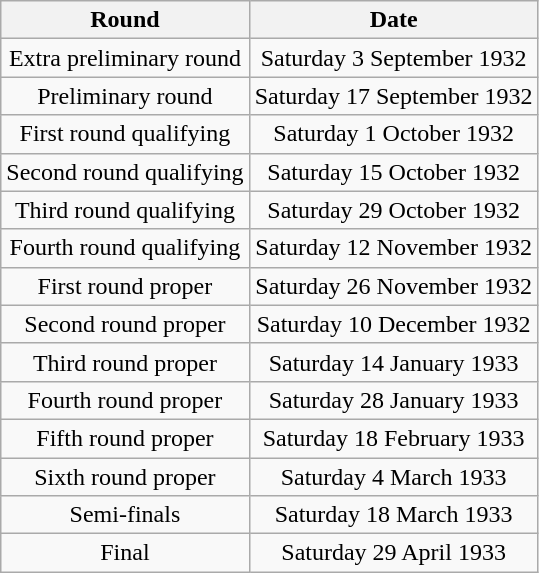<table class="wikitable" style="text-align: center">
<tr>
<th>Round</th>
<th>Date</th>
</tr>
<tr>
<td>Extra preliminary round</td>
<td>Saturday 3 September 1932</td>
</tr>
<tr>
<td>Preliminary round</td>
<td>Saturday 17 September 1932</td>
</tr>
<tr>
<td>First round qualifying</td>
<td>Saturday 1 October 1932</td>
</tr>
<tr>
<td>Second round qualifying</td>
<td>Saturday 15 October 1932</td>
</tr>
<tr>
<td>Third round qualifying</td>
<td>Saturday 29 October 1932</td>
</tr>
<tr>
<td>Fourth round qualifying</td>
<td>Saturday 12 November 1932</td>
</tr>
<tr>
<td>First round proper</td>
<td>Saturday 26 November 1932</td>
</tr>
<tr>
<td>Second round proper</td>
<td>Saturday 10 December 1932</td>
</tr>
<tr>
<td>Third round proper</td>
<td>Saturday 14 January 1933</td>
</tr>
<tr>
<td>Fourth round proper</td>
<td>Saturday 28 January 1933</td>
</tr>
<tr>
<td>Fifth round proper</td>
<td>Saturday 18 February 1933</td>
</tr>
<tr>
<td>Sixth round proper</td>
<td>Saturday 4 March 1933</td>
</tr>
<tr>
<td>Semi-finals</td>
<td>Saturday 18 March 1933</td>
</tr>
<tr>
<td>Final</td>
<td>Saturday 29 April 1933</td>
</tr>
</table>
